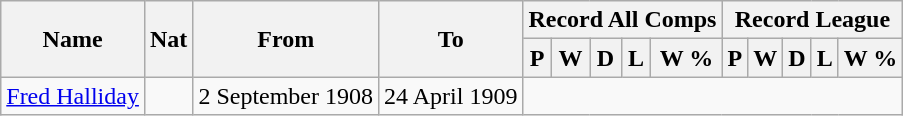<table class="wikitable" style="text-align: center">
<tr>
<th rowspan="2">Name</th>
<th rowspan="2">Nat</th>
<th rowspan="2">From</th>
<th rowspan="2">To</th>
<th colspan="5">Record All Comps</th>
<th colspan="5">Record League</th>
</tr>
<tr>
<th>P</th>
<th>W</th>
<th>D</th>
<th>L</th>
<th>W %</th>
<th>P</th>
<th>W</th>
<th>D</th>
<th>L</th>
<th>W %</th>
</tr>
<tr>
<td style="text-align:left;"><a href='#'>Fred Halliday</a></td>
<td></td>
<td align=left>2 September 1908</td>
<td align=left>24 April 1909<br>
</td>
</tr>
</table>
